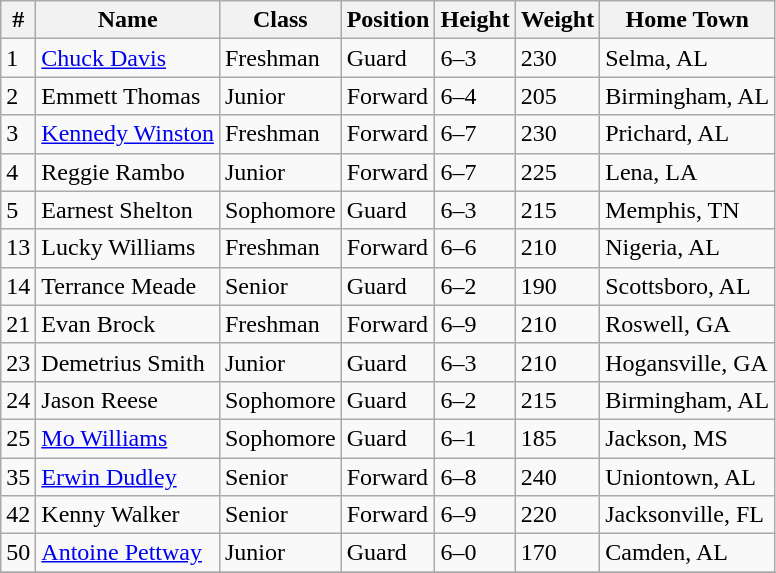<table class="wikitable" style="text-align: left;">
<tr>
<th>#</th>
<th>Name</th>
<th>Class</th>
<th>Position</th>
<th>Height</th>
<th>Weight</th>
<th>Home Town</th>
</tr>
<tr>
<td>1</td>
<td><a href='#'>Chuck Davis</a></td>
<td>Freshman</td>
<td>Guard</td>
<td>6–3</td>
<td>230</td>
<td>Selma, AL</td>
</tr>
<tr>
<td>2</td>
<td>Emmett Thomas</td>
<td>Junior</td>
<td>Forward</td>
<td>6–4</td>
<td>205</td>
<td>Birmingham, AL</td>
</tr>
<tr>
<td>3</td>
<td><a href='#'>Kennedy Winston</a></td>
<td>Freshman</td>
<td>Forward</td>
<td>6–7</td>
<td>230</td>
<td>Prichard, AL</td>
</tr>
<tr>
<td>4</td>
<td>Reggie Rambo</td>
<td>Junior</td>
<td>Forward</td>
<td>6–7</td>
<td>225</td>
<td>Lena, LA</td>
</tr>
<tr>
<td>5</td>
<td>Earnest Shelton</td>
<td>Sophomore</td>
<td>Guard</td>
<td>6–3</td>
<td>215</td>
<td>Memphis, TN</td>
</tr>
<tr>
<td>13</td>
<td>Lucky Williams</td>
<td>Freshman</td>
<td>Forward</td>
<td>6–6</td>
<td>210</td>
<td>Nigeria, AL</td>
</tr>
<tr>
<td>14</td>
<td>Terrance Meade</td>
<td>Senior</td>
<td>Guard</td>
<td>6–2</td>
<td>190</td>
<td>Scottsboro, AL</td>
</tr>
<tr>
<td>21</td>
<td>Evan Brock</td>
<td>Freshman</td>
<td>Forward</td>
<td>6–9</td>
<td>210</td>
<td>Roswell, GA</td>
</tr>
<tr>
<td>23</td>
<td>Demetrius Smith</td>
<td>Junior</td>
<td>Guard</td>
<td>6–3</td>
<td>210</td>
<td>Hogansville, GA</td>
</tr>
<tr>
<td>24</td>
<td>Jason Reese</td>
<td>Sophomore</td>
<td>Guard</td>
<td>6–2</td>
<td>215</td>
<td>Birmingham, AL</td>
</tr>
<tr>
<td>25</td>
<td><a href='#'>Mo Williams</a></td>
<td>Sophomore</td>
<td>Guard</td>
<td>6–1</td>
<td>185</td>
<td>Jackson, MS</td>
</tr>
<tr>
<td>35</td>
<td><a href='#'>Erwin Dudley</a></td>
<td>Senior</td>
<td>Forward</td>
<td>6–8</td>
<td>240</td>
<td>Uniontown, AL</td>
</tr>
<tr>
<td>42</td>
<td>Kenny Walker</td>
<td>Senior</td>
<td>Forward</td>
<td>6–9</td>
<td>220</td>
<td>Jacksonville, FL</td>
</tr>
<tr>
<td>50</td>
<td><a href='#'>Antoine Pettway</a></td>
<td>Junior</td>
<td>Guard</td>
<td>6–0</td>
<td>170</td>
<td>Camden, AL</td>
</tr>
<tr>
</tr>
</table>
